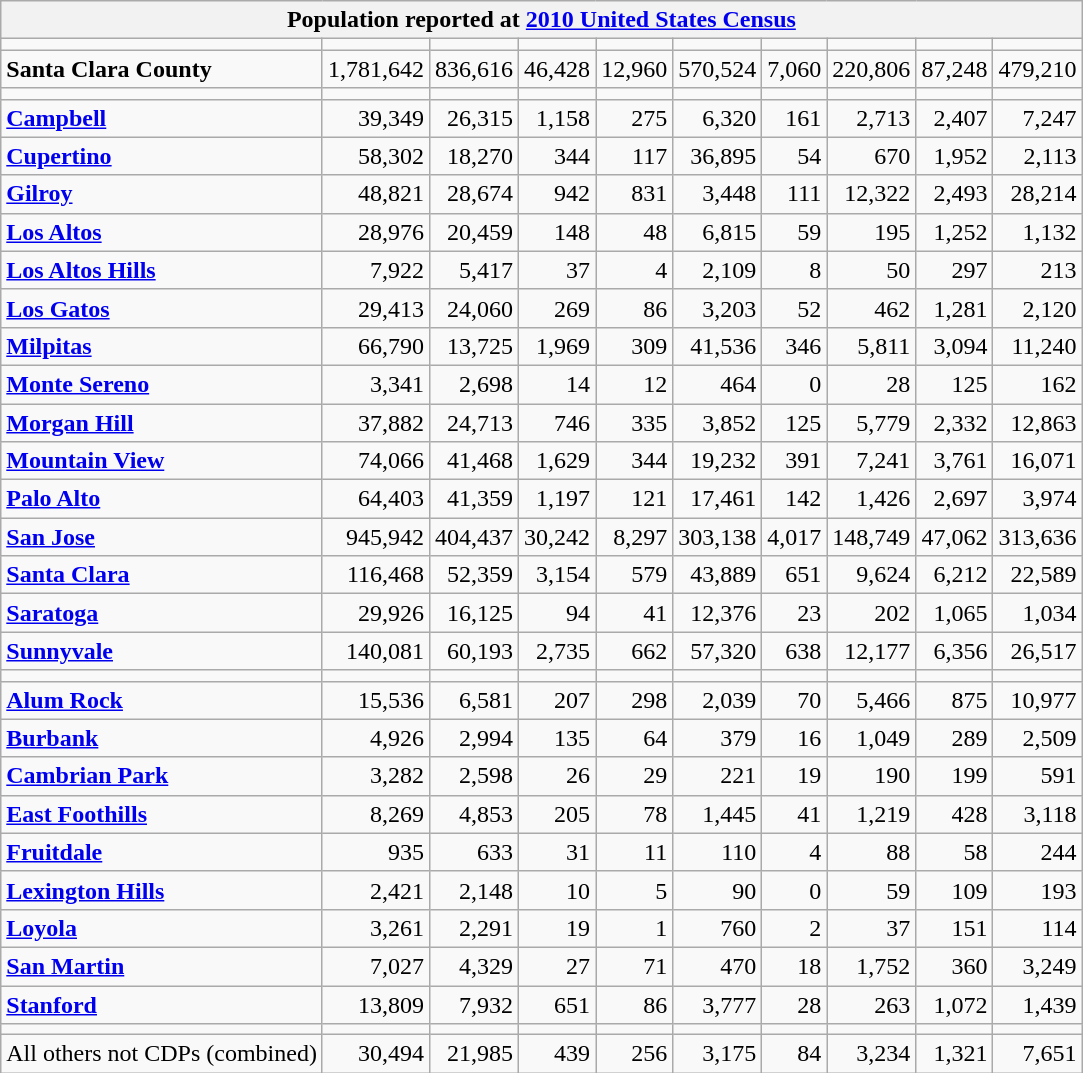<table class="wikitable collapsible collapsed">
<tr>
<th colspan=10>Population reported at <a href='#'>2010 United States Census</a></th>
</tr>
<tr>
<td></td>
<td></td>
<td></td>
<td></td>
<td></td>
<td></td>
<td></td>
<td></td>
<td></td>
<td></td>
</tr>
<tr>
<td><strong> Santa Clara County</strong></td>
<td align="right">1,781,642</td>
<td align="right">836,616</td>
<td align="right">46,428</td>
<td align="right">12,960</td>
<td align="right">570,524</td>
<td align="right">7,060</td>
<td align="right">220,806</td>
<td align="right">87,248</td>
<td align="right">479,210</td>
</tr>
<tr>
<td></td>
<td></td>
<td></td>
<td></td>
<td></td>
<td></td>
<td></td>
<td></td>
<td></td>
<td></td>
</tr>
<tr>
<td><strong><a href='#'>Campbell</a></strong></td>
<td align="right">39,349</td>
<td align="right">26,315</td>
<td align="right">1,158</td>
<td align="right">275</td>
<td align="right">6,320</td>
<td align="right">161</td>
<td align="right">2,713</td>
<td align="right">2,407</td>
<td align="right">7,247</td>
</tr>
<tr>
<td><strong><a href='#'>Cupertino</a></strong></td>
<td align="right">58,302</td>
<td align="right">18,270</td>
<td align="right">344</td>
<td align="right">117</td>
<td align="right">36,895</td>
<td align="right">54</td>
<td align="right">670</td>
<td align="right">1,952</td>
<td align="right">2,113</td>
</tr>
<tr>
<td><strong><a href='#'>Gilroy</a></strong></td>
<td align="right">48,821</td>
<td align="right">28,674</td>
<td align="right">942</td>
<td align="right">831</td>
<td align="right">3,448</td>
<td align="right">111</td>
<td align="right">12,322</td>
<td align="right">2,493</td>
<td align="right">28,214</td>
</tr>
<tr>
<td><strong><a href='#'>Los Altos</a></strong></td>
<td align="right">28,976</td>
<td align="right">20,459</td>
<td align="right">148</td>
<td align="right">48</td>
<td align="right">6,815</td>
<td align="right">59</td>
<td align="right">195</td>
<td align="right">1,252</td>
<td align="right">1,132</td>
</tr>
<tr>
<td><strong><a href='#'>Los Altos Hills</a></strong></td>
<td align="right">7,922</td>
<td align="right">5,417</td>
<td align="right">37</td>
<td align="right">4</td>
<td align="right">2,109</td>
<td align="right">8</td>
<td align="right">50</td>
<td align="right">297</td>
<td align="right">213</td>
</tr>
<tr>
<td><strong><a href='#'>Los Gatos</a></strong></td>
<td align="right">29,413</td>
<td align="right">24,060</td>
<td align="right">269</td>
<td align="right">86</td>
<td align="right">3,203</td>
<td align="right">52</td>
<td align="right">462</td>
<td align="right">1,281</td>
<td align="right">2,120</td>
</tr>
<tr>
<td><strong><a href='#'>Milpitas</a></strong></td>
<td align="right">66,790</td>
<td align="right">13,725</td>
<td align="right">1,969</td>
<td align="right">309</td>
<td align="right">41,536</td>
<td align="right">346</td>
<td align="right">5,811</td>
<td align="right">3,094</td>
<td align="right">11,240</td>
</tr>
<tr>
<td><strong><a href='#'>Monte Sereno</a></strong></td>
<td align="right">3,341</td>
<td align="right">2,698</td>
<td align="right">14</td>
<td align="right">12</td>
<td align="right">464</td>
<td align="right">0</td>
<td align="right">28</td>
<td align="right">125</td>
<td align="right">162</td>
</tr>
<tr>
<td><strong><a href='#'>Morgan Hill</a></strong></td>
<td align="right">37,882</td>
<td align="right">24,713</td>
<td align="right">746</td>
<td align="right">335</td>
<td align="right">3,852</td>
<td align="right">125</td>
<td align="right">5,779</td>
<td align="right">2,332</td>
<td align="right">12,863</td>
</tr>
<tr>
<td><strong><a href='#'>Mountain View</a></strong></td>
<td align="right">74,066</td>
<td align="right">41,468</td>
<td align="right">1,629</td>
<td align="right">344</td>
<td align="right">19,232</td>
<td align="right">391</td>
<td align="right">7,241</td>
<td align="right">3,761</td>
<td align="right">16,071</td>
</tr>
<tr>
<td><strong><a href='#'>Palo Alto</a></strong></td>
<td align="right">64,403</td>
<td align="right">41,359</td>
<td align="right">1,197</td>
<td align="right">121</td>
<td align="right">17,461</td>
<td align="right">142</td>
<td align="right">1,426</td>
<td align="right">2,697</td>
<td align="right">3,974</td>
</tr>
<tr>
<td><strong><a href='#'>San Jose</a></strong></td>
<td align="right">945,942</td>
<td align="right">404,437</td>
<td align="right">30,242</td>
<td align="right">8,297</td>
<td align="right">303,138</td>
<td align="right">4,017</td>
<td align="right">148,749</td>
<td align="right">47,062</td>
<td align="right">313,636</td>
</tr>
<tr>
<td><strong><a href='#'>Santa Clara</a></strong></td>
<td align="right">116,468</td>
<td align="right">52,359</td>
<td align="right">3,154</td>
<td align="right">579</td>
<td align="right">43,889</td>
<td align="right">651</td>
<td align="right">9,624</td>
<td align="right">6,212</td>
<td align="right">22,589</td>
</tr>
<tr>
<td><strong><a href='#'>Saratoga</a></strong></td>
<td align="right">29,926</td>
<td align="right">16,125</td>
<td align="right">94</td>
<td align="right">41</td>
<td align="right">12,376</td>
<td align="right">23</td>
<td align="right">202</td>
<td align="right">1,065</td>
<td align="right">1,034</td>
</tr>
<tr>
<td><strong><a href='#'>Sunnyvale</a></strong></td>
<td align="right">140,081</td>
<td align="right">60,193</td>
<td align="right">2,735</td>
<td align="right">662</td>
<td align="right">57,320</td>
<td align="right">638</td>
<td align="right">12,177</td>
<td align="right">6,356</td>
<td align="right">26,517</td>
</tr>
<tr>
<td></td>
<td></td>
<td></td>
<td></td>
<td></td>
<td></td>
<td></td>
<td></td>
<td></td>
<td></td>
</tr>
<tr>
<td><strong><a href='#'>Alum Rock</a></strong></td>
<td align="right">15,536</td>
<td align="right">6,581</td>
<td align="right">207</td>
<td align="right">298</td>
<td align="right">2,039</td>
<td align="right">70</td>
<td align="right">5,466</td>
<td align="right">875</td>
<td align="right">10,977</td>
</tr>
<tr>
<td><strong><a href='#'>Burbank</a></strong></td>
<td align="right">4,926</td>
<td align="right">2,994</td>
<td align="right">135</td>
<td align="right">64</td>
<td align="right">379</td>
<td align="right">16</td>
<td align="right">1,049</td>
<td align="right">289</td>
<td align="right">2,509</td>
</tr>
<tr>
<td><strong><a href='#'>Cambrian Park</a></strong></td>
<td align="right">3,282</td>
<td align="right">2,598</td>
<td align="right">26</td>
<td align="right">29</td>
<td align="right">221</td>
<td align="right">19</td>
<td align="right">190</td>
<td align="right">199</td>
<td align="right">591</td>
</tr>
<tr>
<td><strong><a href='#'>East Foothills</a></strong></td>
<td align="right">8,269</td>
<td align="right">4,853</td>
<td align="right">205</td>
<td align="right">78</td>
<td align="right">1,445</td>
<td align="right">41</td>
<td align="right">1,219</td>
<td align="right">428</td>
<td align="right">3,118</td>
</tr>
<tr>
<td><strong><a href='#'>Fruitdale</a></strong></td>
<td align="right">935</td>
<td align="right">633</td>
<td align="right">31</td>
<td align="right">11</td>
<td align="right">110</td>
<td align="right">4</td>
<td align="right">88</td>
<td align="right">58</td>
<td align="right">244</td>
</tr>
<tr>
<td><strong><a href='#'>Lexington Hills</a></strong></td>
<td align="right">2,421</td>
<td align="right">2,148</td>
<td align="right">10</td>
<td align="right">5</td>
<td align="right">90</td>
<td align="right">0</td>
<td align="right">59</td>
<td align="right">109</td>
<td align="right">193</td>
</tr>
<tr>
<td><strong><a href='#'>Loyola</a></strong></td>
<td align="right">3,261</td>
<td align="right">2,291</td>
<td align="right">19</td>
<td align="right">1</td>
<td align="right">760</td>
<td align="right">2</td>
<td align="right">37</td>
<td align="right">151</td>
<td align="right">114</td>
</tr>
<tr>
<td><strong><a href='#'>San Martin</a></strong></td>
<td align="right">7,027</td>
<td align="right">4,329</td>
<td align="right">27</td>
<td align="right">71</td>
<td align="right">470</td>
<td align="right">18</td>
<td align="right">1,752</td>
<td align="right">360</td>
<td align="right">3,249</td>
</tr>
<tr>
<td><strong><a href='#'>Stanford</a></strong></td>
<td align="right">13,809</td>
<td align="right">7,932</td>
<td align="right">651</td>
<td align="right">86</td>
<td align="right">3,777</td>
<td align="right">28</td>
<td align="right">263</td>
<td align="right">1,072</td>
<td align="right">1,439</td>
</tr>
<tr>
<td></td>
<td></td>
<td></td>
<td></td>
<td></td>
<td></td>
<td></td>
<td></td>
<td></td>
<td></td>
</tr>
<tr>
<td>All others not CDPs (combined)</td>
<td align="right">30,494</td>
<td align="right">21,985</td>
<td align="right">439</td>
<td align="right">256</td>
<td align="right">3,175</td>
<td align="right">84</td>
<td align="right">3,234</td>
<td align="right">1,321</td>
<td align="right">7,651</td>
</tr>
</table>
